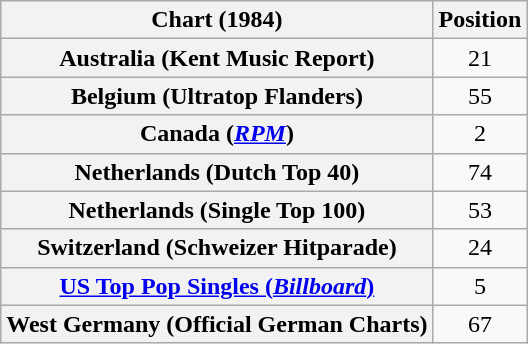<table class="wikitable sortable plainrowheaders">
<tr>
<th scope="col">Chart (1984)</th>
<th scope="col">Position</th>
</tr>
<tr>
<th scope="row">Australia (Kent Music Report)</th>
<td align="center">21</td>
</tr>
<tr>
<th scope="row">Belgium (Ultratop Flanders)</th>
<td align="center">55</td>
</tr>
<tr>
<th scope="row">Canada (<em><a href='#'>RPM</a></em>)</th>
<td align="center">2</td>
</tr>
<tr>
<th scope="row">Netherlands (Dutch Top 40)</th>
<td align="center">74</td>
</tr>
<tr>
<th scope="row">Netherlands (Single Top 100)</th>
<td align="center">53</td>
</tr>
<tr>
<th scope="row">Switzerland (Schweizer Hitparade)</th>
<td align="center">24</td>
</tr>
<tr>
<th scope="row"><a href='#'>US Top Pop Singles (<em>Billboard</em>)</a></th>
<td align="center">5</td>
</tr>
<tr>
<th scope="row">West Germany (Official German Charts)</th>
<td align="center">67</td>
</tr>
</table>
